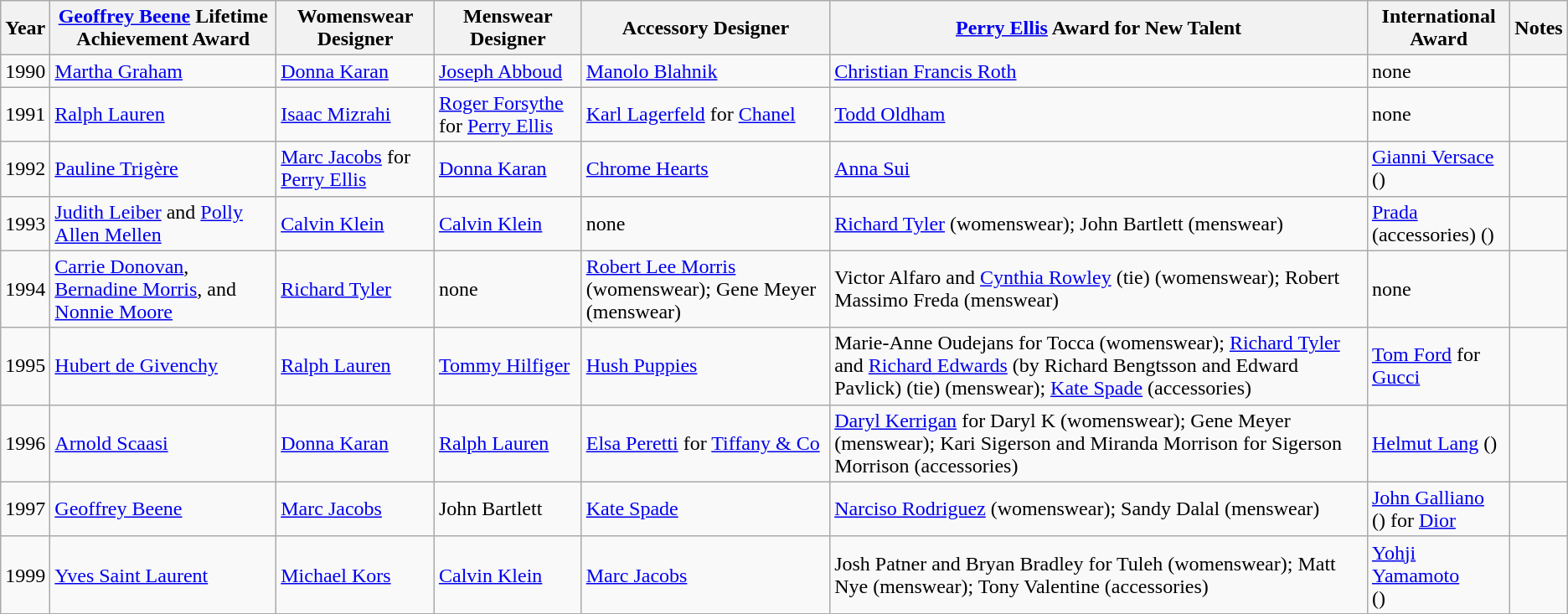<table class="wikitable sortable">
<tr>
<th>Year</th>
<th><a href='#'>Geoffrey Beene</a> Lifetime Achievement Award</th>
<th>Womenswear Designer</th>
<th>Menswear Designer</th>
<th>Accessory Designer</th>
<th><a href='#'>Perry Ellis</a> Award for New Talent</th>
<th>International Award</th>
<th>Notes</th>
</tr>
<tr>
<td>1990</td>
<td><a href='#'>Martha Graham</a></td>
<td><a href='#'>Donna Karan</a></td>
<td><a href='#'>Joseph Abboud</a></td>
<td><a href='#'>Manolo Blahnik</a></td>
<td><a href='#'>Christian Francis Roth</a></td>
<td>none</td>
<td></td>
</tr>
<tr>
<td>1991</td>
<td><a href='#'>Ralph Lauren</a></td>
<td><a href='#'>Isaac Mizrahi</a></td>
<td><a href='#'>Roger Forsythe</a> for <a href='#'>Perry Ellis</a></td>
<td><a href='#'>Karl Lagerfeld</a> for <a href='#'>Chanel</a></td>
<td><a href='#'>Todd Oldham</a></td>
<td>none</td>
<td></td>
</tr>
<tr>
<td>1992</td>
<td><a href='#'>Pauline Trigère</a></td>
<td><a href='#'>Marc Jacobs</a> for <a href='#'>Perry Ellis</a></td>
<td><a href='#'>Donna Karan</a></td>
<td><a href='#'>Chrome Hearts</a></td>
<td><a href='#'>Anna Sui</a></td>
<td><a href='#'>Gianni Versace</a> ()</td>
<td></td>
</tr>
<tr>
<td>1993</td>
<td><a href='#'>Judith Leiber</a> and <a href='#'>Polly Allen Mellen</a></td>
<td><a href='#'>Calvin Klein</a></td>
<td><a href='#'>Calvin Klein</a></td>
<td>none</td>
<td><a href='#'>Richard Tyler</a> (womenswear); John Bartlett (menswear)</td>
<td><a href='#'>Prada</a> (accessories) ()</td>
<td></td>
</tr>
<tr>
<td>1994</td>
<td><a href='#'>Carrie Donovan</a>, <a href='#'>Bernadine Morris</a>, and <a href='#'>Nonnie Moore</a></td>
<td><a href='#'>Richard Tyler</a></td>
<td>none</td>
<td><a href='#'>Robert Lee Morris</a> (womenswear);  Gene Meyer (menswear)</td>
<td>Victor Alfaro and <a href='#'>Cynthia Rowley</a> (tie) (womenswear); Robert Massimo Freda (menswear)</td>
<td>none</td>
<td></td>
</tr>
<tr>
<td>1995</td>
<td><a href='#'>Hubert de Givenchy</a></td>
<td><a href='#'>Ralph Lauren</a></td>
<td><a href='#'>Tommy Hilfiger</a></td>
<td><a href='#'>Hush Puppies</a></td>
<td>Marie-Anne Oudejans for Tocca (womenswear); <a href='#'>Richard Tyler</a> and <a href='#'> Richard Edwards</a> (by  Richard Bengtsson and Edward Pavlick) (tie) (menswear); <a href='#'>Kate Spade</a> (accessories)</td>
<td><a href='#'>Tom Ford</a> for <a href='#'>Gucci</a></td>
<td></td>
</tr>
<tr>
<td>1996</td>
<td><a href='#'>Arnold Scaasi</a></td>
<td><a href='#'>Donna Karan</a></td>
<td><a href='#'>Ralph Lauren</a></td>
<td><a href='#'>Elsa Peretti</a> for <a href='#'>Tiffany & Co</a></td>
<td><a href='#'>Daryl Kerrigan</a> for Daryl K (womenswear); Gene Meyer (menswear); Kari Sigerson and Miranda Morrison for Sigerson Morrison (accessories)</td>
<td><a href='#'>Helmut Lang</a> ()</td>
<td></td>
</tr>
<tr>
<td>1997</td>
<td><a href='#'>Geoffrey Beene</a></td>
<td><a href='#'>Marc Jacobs</a></td>
<td>John Bartlett</td>
<td><a href='#'>Kate Spade</a></td>
<td><a href='#'>Narciso Rodriguez</a> (womenswear); Sandy Dalal (menswear)</td>
<td><a href='#'>John Galliano</a><br>() for <a href='#'>Dior</a></td>
<td></td>
</tr>
<tr>
<td>1999</td>
<td><a href='#'>Yves Saint Laurent</a></td>
<td><a href='#'>Michael Kors</a></td>
<td><a href='#'>Calvin Klein</a></td>
<td><a href='#'>Marc Jacobs</a></td>
<td>Josh Patner and Bryan Bradley for Tuleh (womenswear); Matt Nye (menswear); Tony Valentine (accessories)</td>
<td><a href='#'>Yohji Yamamoto</a><br>()</td>
<td></td>
</tr>
</table>
